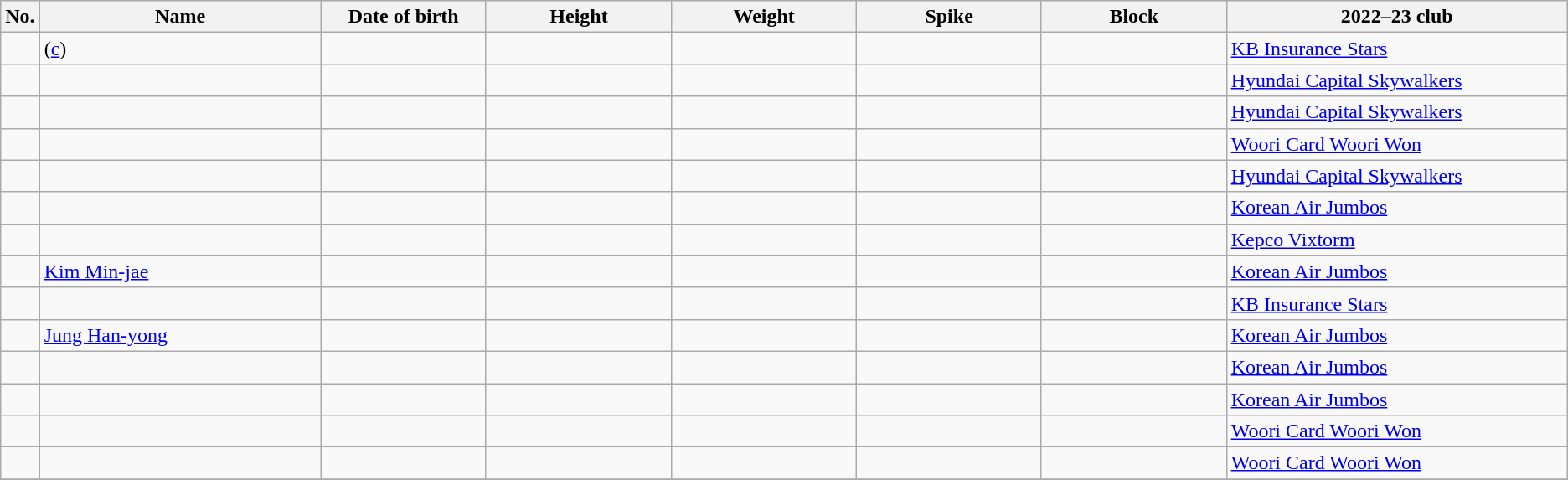<table class="wikitable sortable" style="font-size:100%; text-align:center;">
<tr>
<th>No.</th>
<th style="width:14em">Name</th>
<th style="width:8em">Date of birth</th>
<th style="width:9em">Height</th>
<th style="width:9em">Weight</th>
<th style="width:9em">Spike</th>
<th style="width:9em">Block</th>
<th style="width:17em">2022–23 club</th>
</tr>
<tr>
<td></td>
<td style="text-align:left;"> (<a href='#'>c</a>)</td>
<td style="text-align:right;"></td>
<td></td>
<td></td>
<td></td>
<td></td>
<td style="text-align:left;"> <a href='#'>KB Insurance Stars</a></td>
</tr>
<tr>
<td></td>
<td style="text-align:left;"></td>
<td style="text-align:right;"></td>
<td></td>
<td></td>
<td></td>
<td></td>
<td style="text-align:left;"> <a href='#'>Hyundai Capital Skywalkers</a></td>
</tr>
<tr>
<td></td>
<td style="text-align:left;"></td>
<td style="text-align:right;"></td>
<td></td>
<td></td>
<td></td>
<td></td>
<td style="text-align:left;"> <a href='#'>Hyundai Capital Skywalkers</a></td>
</tr>
<tr>
<td></td>
<td style="text-align:left;"></td>
<td style="text-align:right;"></td>
<td></td>
<td></td>
<td></td>
<td></td>
<td style="text-align:left;"> <a href='#'>Woori Card Woori Won</a></td>
</tr>
<tr>
<td></td>
<td style="text-align:left;"></td>
<td style="text-align:right;"></td>
<td></td>
<td></td>
<td></td>
<td></td>
<td style="text-align:left;"> <a href='#'>Hyundai Capital Skywalkers</a></td>
</tr>
<tr>
<td></td>
<td style="text-align:left;"></td>
<td style="text-align:right;"></td>
<td></td>
<td></td>
<td></td>
<td></td>
<td style="text-align:left;"> <a href='#'>Korean Air Jumbos</a></td>
</tr>
<tr>
<td></td>
<td style="text-align:left;"></td>
<td style="text-align:right;"></td>
<td></td>
<td></td>
<td></td>
<td></td>
<td style="text-align:left;"> <a href='#'>Kepco Vixtorm</a></td>
</tr>
<tr>
<td></td>
<td style="text-align:left;"><a href='#'>Kim Min-jae</a></td>
<td style="text-align:right;"></td>
<td></td>
<td></td>
<td></td>
<td></td>
<td style="text-align:left;"> <a href='#'>Korean Air Jumbos</a></td>
</tr>
<tr>
<td></td>
<td style="text-align:left;"></td>
<td style="text-align:right;"></td>
<td></td>
<td></td>
<td></td>
<td></td>
<td style="text-align:left;"> <a href='#'>KB Insurance Stars</a></td>
</tr>
<tr>
<td></td>
<td style="text-align:left;"><a href='#'>Jung Han-yong</a></td>
<td style="text-align:right;"></td>
<td></td>
<td></td>
<td></td>
<td></td>
<td style="text-align:left;"> <a href='#'>Korean Air Jumbos</a></td>
</tr>
<tr>
<td></td>
<td style="text-align:left;"></td>
<td style="text-align:right;"></td>
<td></td>
<td></td>
<td></td>
<td></td>
<td style="text-align:left;"> <a href='#'>Korean Air Jumbos</a></td>
</tr>
<tr>
<td></td>
<td style="text-align:left;"></td>
<td style="text-align:right;"></td>
<td></td>
<td></td>
<td></td>
<td></td>
<td style="text-align:left;"> <a href='#'>Korean Air Jumbos</a></td>
</tr>
<tr>
<td></td>
<td style="text-align:left;"></td>
<td style="text-align:right;"></td>
<td></td>
<td></td>
<td></td>
<td></td>
<td style="text-align:left;"> <a href='#'>Woori Card Woori Won</a></td>
</tr>
<tr>
<td></td>
<td style="text-align:left;"></td>
<td style="text-align:right;"></td>
<td></td>
<td></td>
<td></td>
<td></td>
<td style="text-align:left;"> <a href='#'> Woori Card Woori Won</a></td>
</tr>
<tr>
</tr>
</table>
